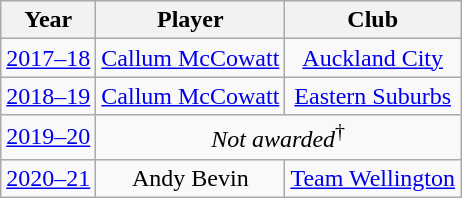<table class="wikitable" style="text-align:center;">
<tr>
<th>Year</th>
<th>Player</th>
<th>Club</th>
</tr>
<tr>
<td><a href='#'>2017–18</a></td>
<td><a href='#'>Callum McCowatt</a></td>
<td><a href='#'>Auckland City</a></td>
</tr>
<tr>
<td><a href='#'>2018–19</a></td>
<td><a href='#'>Callum McCowatt</a></td>
<td><a href='#'>Eastern Suburbs</a></td>
</tr>
<tr>
<td><a href='#'>2019–20</a></td>
<td colspan="2" style="text-align: center;"><em>Not awarded</em><sup>†</sup></td>
</tr>
<tr>
<td><a href='#'>2020–21</a></td>
<td>Andy Bevin</td>
<td><a href='#'>Team Wellington</a></td>
</tr>
</table>
